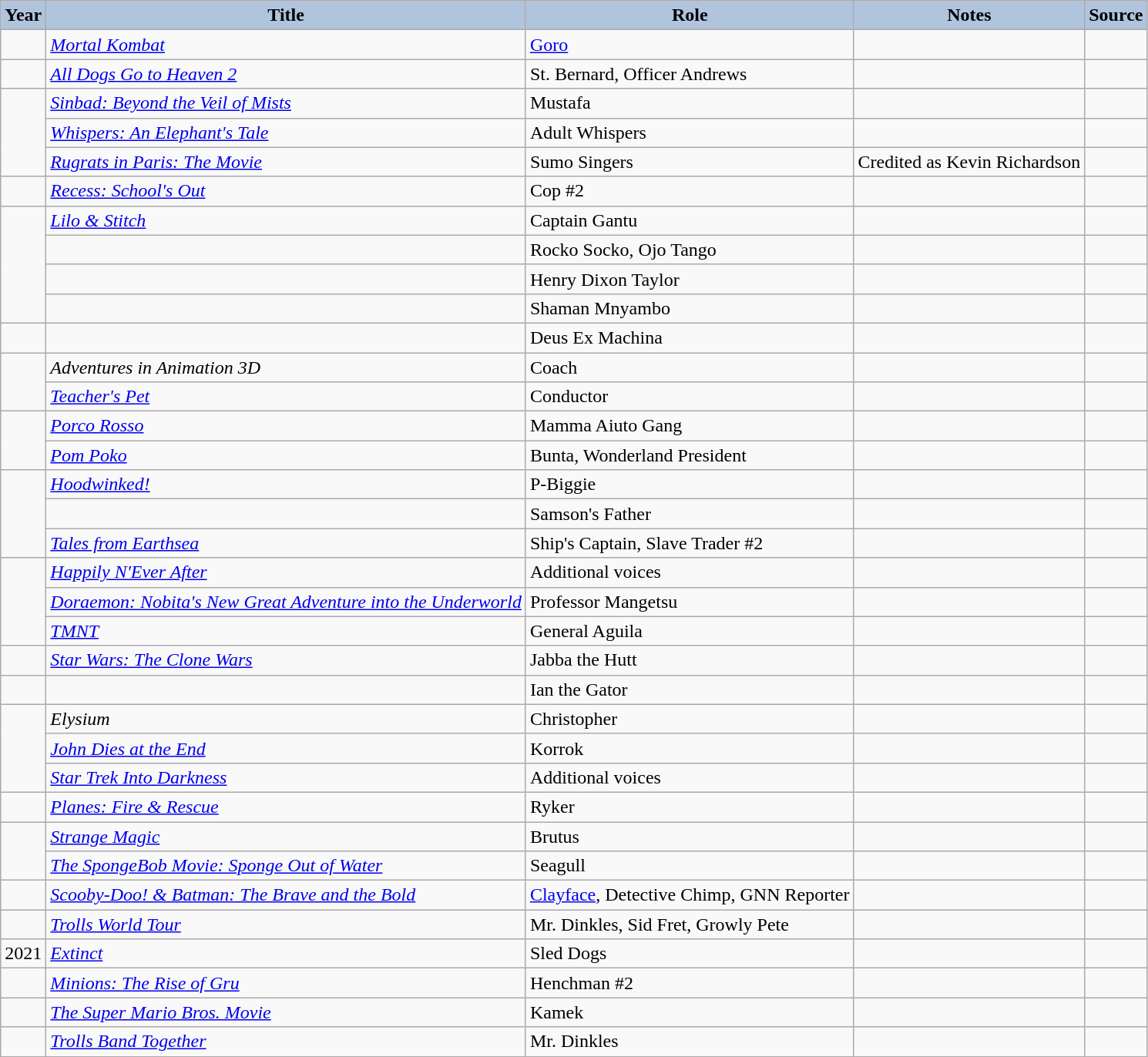<table class="wikitable sortable plainrowheaders">
<tr>
<th style="background:#b0c4de;">Year </th>
<th style="background:#b0c4de;">Title</th>
<th style="background:#b0c4de;">Role </th>
<th style="background:#b0c4de;" class="unsortable">Notes </th>
<th style="background:#b0c4de;" class="unsortable">Source</th>
</tr>
<tr>
<td></td>
<td><em><a href='#'>Mortal Kombat</a></em></td>
<td><a href='#'>Goro</a></td>
<td> </td>
<td></td>
</tr>
<tr>
<td></td>
<td><em><a href='#'>All Dogs Go to Heaven 2</a></em></td>
<td>St. Bernard, Officer Andrews</td>
<td> </td>
<td></td>
</tr>
<tr>
<td rowspan="3"></td>
<td><em><a href='#'>Sinbad: Beyond the Veil of Mists</a></em></td>
<td>Mustafa</td>
<td></td>
<td></td>
</tr>
<tr>
<td><em><a href='#'>Whispers: An Elephant's Tale</a></em></td>
<td>Adult Whispers</td>
<td> </td>
<td></td>
</tr>
<tr>
<td><em><a href='#'>Rugrats in Paris: The Movie</a></em></td>
<td>Sumo Singers</td>
<td>Credited as Kevin Richardson</td>
<td></td>
</tr>
<tr>
<td></td>
<td><em><a href='#'>Recess: School's Out</a></em></td>
<td>Cop #2</td>
<td> </td>
<td></td>
</tr>
<tr>
<td rowspan="4"></td>
<td><em><a href='#'>Lilo & Stitch</a></em></td>
<td>Captain Gantu</td>
<td> </td>
<td></td>
</tr>
<tr>
<td><em></em></td>
<td>Rocko Socko, Ojo Tango</td>
<td> </td>
<td></td>
</tr>
<tr>
<td><em></em></td>
<td>Henry Dixon Taylor</td>
<td> </td>
<td></td>
</tr>
<tr>
<td><em></em></td>
<td>Shaman Mnyambo</td>
<td> </td>
<td></td>
</tr>
<tr>
<td></td>
<td><em></em></td>
<td>Deus Ex Machina</td>
<td> </td>
<td></td>
</tr>
<tr>
<td rowspan="2"></td>
<td><em>Adventures in Animation 3D</em></td>
<td>Coach</td>
<td> </td>
<td></td>
</tr>
<tr>
<td><em><a href='#'>Teacher's Pet</a></em></td>
<td>Conductor</td>
<td> </td>
<td></td>
</tr>
<tr>
<td rowspan="2"></td>
<td><em><a href='#'>Porco Rosso</a></em></td>
<td>Mamma Aiuto Gang</td>
<td> </td>
<td></td>
</tr>
<tr>
<td><em><a href='#'>Pom Poko</a></em></td>
<td>Bunta, Wonderland President</td>
<td> </td>
<td></td>
</tr>
<tr>
<td rowspan="3"></td>
<td><em><a href='#'>Hoodwinked!</a></em></td>
<td>P-Biggie</td>
<td> </td>
<td></td>
</tr>
<tr>
<td><em></em></td>
<td>Samson's Father</td>
<td> </td>
<td></td>
</tr>
<tr>
<td><em><a href='#'>Tales from Earthsea</a></em></td>
<td>Ship's Captain, Slave Trader #2</td>
<td> </td>
<td></td>
</tr>
<tr>
<td rowspan="3"></td>
<td><em><a href='#'>Happily N'Ever After</a></em></td>
<td>Additional voices</td>
<td> </td>
<td></td>
</tr>
<tr>
<td><em><a href='#'>Doraemon: Nobita's New Great Adventure into the Underworld</a></em></td>
<td>Professor Mangetsu</td>
<td></td>
<td></td>
</tr>
<tr>
<td><em><a href='#'>TMNT</a></em></td>
<td>General Aguila</td>
<td> </td>
<td></td>
</tr>
<tr>
<td></td>
<td><em><a href='#'>Star Wars: The Clone Wars</a></em></td>
<td>Jabba the Hutt</td>
<td> </td>
<td></td>
</tr>
<tr>
<td></td>
<td><em></em></td>
<td>Ian the Gator</td>
<td> </td>
<td></td>
</tr>
<tr>
<td rowspan="3"></td>
<td><em>Elysium</em></td>
<td>Christopher</td>
<td></td>
<td> </td>
</tr>
<tr>
<td><em><a href='#'>John Dies at the End</a></em></td>
<td>Korrok</td>
<td> </td>
<td></td>
</tr>
<tr>
<td><em><a href='#'>Star Trek Into Darkness</a></em></td>
<td>Additional voices</td>
<td> </td>
<td></td>
</tr>
<tr>
<td></td>
<td><em><a href='#'>Planes: Fire & Rescue</a></em></td>
<td>Ryker</td>
<td> </td>
<td></td>
</tr>
<tr>
<td rowspan="2"></td>
<td><em><a href='#'>Strange Magic</a></em></td>
<td>Brutus</td>
<td> </td>
<td></td>
</tr>
<tr>
<td><em><a href='#'>The SpongeBob Movie: Sponge Out of Water</a></em></td>
<td>Seagull</td>
<td> </td>
<td></td>
</tr>
<tr>
<td></td>
<td><em><a href='#'>Scooby-Doo! & Batman: The Brave and the Bold</a></em></td>
<td><a href='#'>Clayface</a>, Detective Chimp, GNN Reporter</td>
<td></td>
<td></td>
</tr>
<tr>
<td></td>
<td><em><a href='#'>Trolls World Tour</a></em></td>
<td>Mr. Dinkles, Sid Fret, Growly Pete</td>
<td></td>
<td></td>
</tr>
<tr>
<td>2021</td>
<td><em><a href='#'>Extinct</a></em></td>
<td>Sled Dogs</td>
<td></td>
<td></td>
</tr>
<tr>
<td></td>
<td><em><a href='#'>Minions: The Rise of Gru</a></em></td>
<td>Henchman #2</td>
<td></td>
<td></td>
</tr>
<tr>
<td></td>
<td><em><a href='#'>The Super Mario Bros. Movie</a></em></td>
<td>Kamek</td>
<td></td>
<td></td>
</tr>
<tr>
<td></td>
<td><em><a href='#'>Trolls Band Together</a></em></td>
<td>Mr. Dinkles</td>
<td></td>
<td></td>
</tr>
</table>
